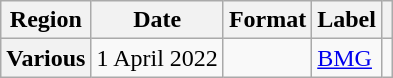<table class="wikitable plainrowheaders">
<tr>
<th scope="col">Region</th>
<th scope="col">Date</th>
<th scope="col">Format</th>
<th scope="col">Label</th>
<th scope="col"></th>
</tr>
<tr>
<th scope="row">Various</th>
<td>1 April 2022</td>
<td></td>
<td><a href='#'>BMG</a></td>
<td></td>
</tr>
</table>
